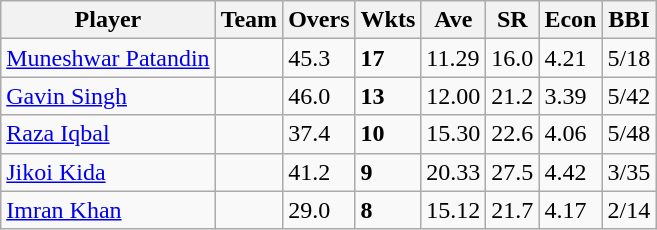<table class="wikitable sortable">
<tr>
<th>Player</th>
<th>Team</th>
<th>Overs</th>
<th>Wkts</th>
<th>Ave</th>
<th>SR</th>
<th>Econ</th>
<th>BBI</th>
</tr>
<tr>
<td><a href='#'>Muneshwar Patandin</a></td>
<td></td>
<td>45.3</td>
<td><strong>17</strong></td>
<td>11.29</td>
<td>16.0</td>
<td>4.21</td>
<td>5/18</td>
</tr>
<tr>
<td><a href='#'>Gavin Singh</a></td>
<td></td>
<td>46.0</td>
<td><strong>13</strong></td>
<td>12.00</td>
<td>21.2</td>
<td>3.39</td>
<td>5/42</td>
</tr>
<tr>
<td><a href='#'>Raza Iqbal</a></td>
<td></td>
<td>37.4</td>
<td><strong>10</strong></td>
<td>15.30</td>
<td>22.6</td>
<td>4.06</td>
<td>5/48</td>
</tr>
<tr>
<td><a href='#'>Jikoi Kida</a></td>
<td></td>
<td>41.2</td>
<td><strong>9</strong></td>
<td>20.33</td>
<td>27.5</td>
<td>4.42</td>
<td>3/35</td>
</tr>
<tr>
<td><a href='#'>Imran Khan</a></td>
<td></td>
<td>29.0</td>
<td><strong>8</strong></td>
<td>15.12</td>
<td>21.7</td>
<td>4.17</td>
<td>2/14</td>
</tr>
</table>
